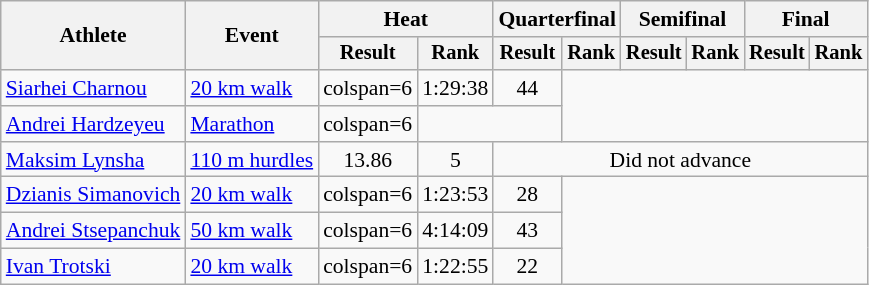<table class=wikitable style="font-size:90%">
<tr>
<th rowspan="2">Athlete</th>
<th rowspan="2">Event</th>
<th colspan="2">Heat</th>
<th colspan="2">Quarterfinal</th>
<th colspan="2">Semifinal</th>
<th colspan="2">Final</th>
</tr>
<tr style="font-size:95%">
<th>Result</th>
<th>Rank</th>
<th>Result</th>
<th>Rank</th>
<th>Result</th>
<th>Rank</th>
<th>Result</th>
<th>Rank</th>
</tr>
<tr align=center>
<td align=left><a href='#'>Siarhei Charnou</a></td>
<td align=left><a href='#'>20 km walk</a></td>
<td>colspan=6 </td>
<td>1:29:38</td>
<td>44</td>
</tr>
<tr align=center>
<td align=left><a href='#'>Andrei Hardzeyeu</a></td>
<td align=left><a href='#'>Marathon</a></td>
<td>colspan=6 </td>
<td colspan=2></td>
</tr>
<tr align=center>
<td align=left><a href='#'>Maksim Lynsha</a></td>
<td align=left><a href='#'>110 m hurdles</a></td>
<td>13.86</td>
<td>5</td>
<td colspan=6>Did not advance</td>
</tr>
<tr align=center>
<td align=left><a href='#'>Dzianis Simanovich</a></td>
<td align=left><a href='#'>20 km walk</a></td>
<td>colspan=6 </td>
<td>1:23:53</td>
<td>28</td>
</tr>
<tr align=center>
<td align=left><a href='#'>Andrei Stsepanchuk</a></td>
<td align=left><a href='#'>50 km walk</a></td>
<td>colspan=6 </td>
<td>4:14:09</td>
<td>43</td>
</tr>
<tr align=center>
<td align=left><a href='#'>Ivan Trotski</a></td>
<td align=left><a href='#'>20 km walk</a></td>
<td>colspan=6 </td>
<td>1:22:55</td>
<td>22</td>
</tr>
</table>
